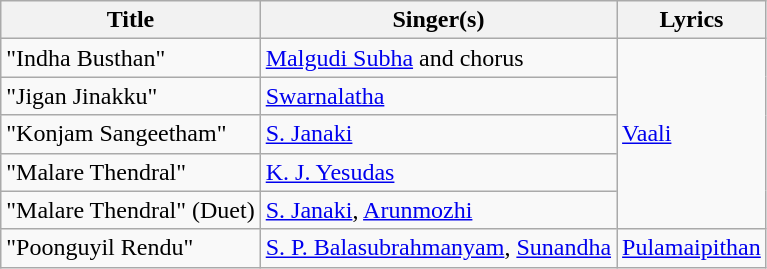<table class="wikitable">
<tr>
<th>Title</th>
<th>Singer(s)</th>
<th>Lyrics</th>
</tr>
<tr>
<td>"Indha Busthan"</td>
<td><a href='#'>Malgudi Subha</a> and chorus</td>
<td rowspan=5><a href='#'>Vaali</a></td>
</tr>
<tr>
<td>"Jigan Jinakku"</td>
<td><a href='#'>Swarnalatha</a></td>
</tr>
<tr>
<td>"Konjam Sangeetham"</td>
<td><a href='#'>S. Janaki</a></td>
</tr>
<tr>
<td>"Malare Thendral"</td>
<td><a href='#'>K. J. Yesudas</a></td>
</tr>
<tr>
<td>"Malare Thendral" (Duet)</td>
<td><a href='#'>S. Janaki</a>, <a href='#'>Arunmozhi</a></td>
</tr>
<tr>
<td>"Poonguyil Rendu"</td>
<td><a href='#'>S. P. Balasubrahmanyam</a>, <a href='#'>Sunandha</a></td>
<td><a href='#'>Pulamaipithan</a></td>
</tr>
</table>
